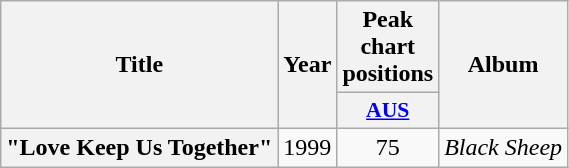<table class="wikitable plainrowheaders" style="text-align:center;">
<tr>
<th scope="col" rowspan="2">Title</th>
<th scope="col" rowspan="2">Year</th>
<th scope="col" colspan="1">Peak chart positions</th>
<th scope="col" rowspan="2">Album</th>
</tr>
<tr>
<th scope="col" style="width:3em;font-size:90%;"><a href='#'>AUS</a><br></th>
</tr>
<tr>
<th scope="row">"Love Keep Us Together"</th>
<td>1999</td>
<td>75</td>
<td><em>Black Sheep</em></td>
</tr>
</table>
